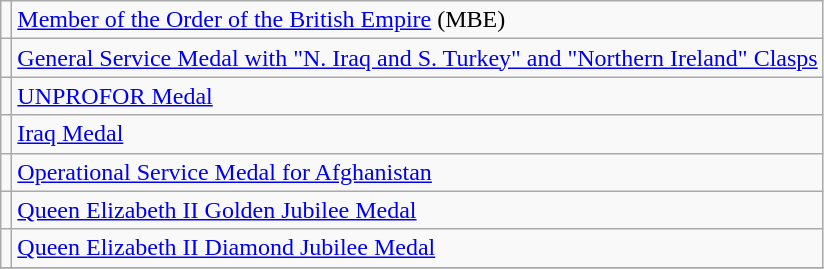<table class="wikitable">
<tr>
<td></td>
<td><a href='#'>Member of the Order of the British Empire</a> (MBE)</td>
</tr>
<tr>
<td></td>
<td><a href='#'>General Service Medal with "N. Iraq and S. Turkey" and "Northern Ireland" Clasps</a></td>
</tr>
<tr>
<td></td>
<td><a href='#'>UNPROFOR Medal</a></td>
</tr>
<tr>
<td></td>
<td><a href='#'>Iraq Medal</a></td>
</tr>
<tr>
<td></td>
<td><a href='#'>Operational Service Medal for Afghanistan</a></td>
</tr>
<tr>
<td></td>
<td><a href='#'>Queen Elizabeth II Golden Jubilee Medal</a></td>
</tr>
<tr>
<td></td>
<td><a href='#'>Queen Elizabeth II Diamond Jubilee Medal</a></td>
</tr>
<tr>
</tr>
</table>
